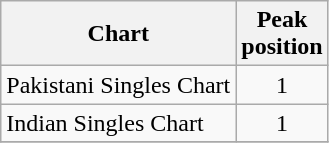<table class="wikitable sortable">
<tr>
<th>Chart</th>
<th>Peak<br>position</th>
</tr>
<tr>
<td align="left">Pakistani Singles Chart</td>
<td align="center">1</td>
</tr>
<tr>
<td align="left">Indian Singles Chart</td>
<td align="center">1</td>
</tr>
<tr>
</tr>
</table>
